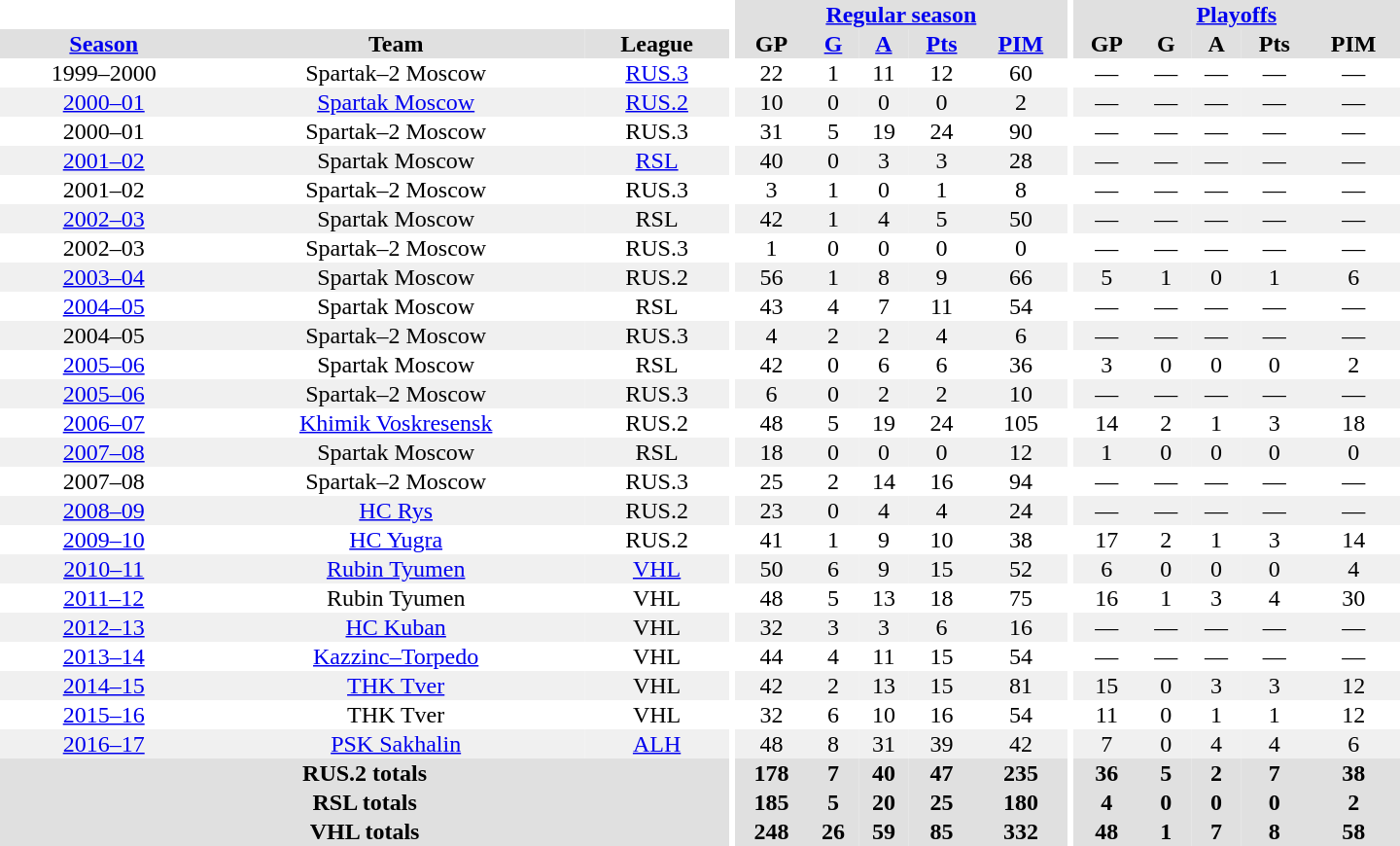<table border="0" cellpadding="1" cellspacing="0" style="text-align:center; width:60em">
<tr bgcolor="#e0e0e0">
<th colspan="3" bgcolor="#ffffff"></th>
<th rowspan="99" bgcolor="#ffffff"></th>
<th colspan="5"><a href='#'>Regular season</a></th>
<th rowspan="99" bgcolor="#ffffff"></th>
<th colspan="5"><a href='#'>Playoffs</a></th>
</tr>
<tr bgcolor="#e0e0e0">
<th><a href='#'>Season</a></th>
<th>Team</th>
<th>League</th>
<th>GP</th>
<th><a href='#'>G</a></th>
<th><a href='#'>A</a></th>
<th><a href='#'>Pts</a></th>
<th><a href='#'>PIM</a></th>
<th>GP</th>
<th>G</th>
<th>A</th>
<th>Pts</th>
<th>PIM</th>
</tr>
<tr>
<td>1999–2000</td>
<td>Spartak–2 Moscow</td>
<td><a href='#'>RUS.3</a></td>
<td>22</td>
<td>1</td>
<td>11</td>
<td>12</td>
<td>60</td>
<td>—</td>
<td>—</td>
<td>—</td>
<td>—</td>
<td>—</td>
</tr>
<tr bgcolor="#f0f0f0">
<td><a href='#'>2000–01</a></td>
<td><a href='#'>Spartak Moscow</a></td>
<td><a href='#'>RUS.2</a></td>
<td>10</td>
<td>0</td>
<td>0</td>
<td>0</td>
<td>2</td>
<td>—</td>
<td>—</td>
<td>—</td>
<td>—</td>
<td>—</td>
</tr>
<tr>
<td>2000–01</td>
<td>Spartak–2 Moscow</td>
<td>RUS.3</td>
<td>31</td>
<td>5</td>
<td>19</td>
<td>24</td>
<td>90</td>
<td>—</td>
<td>—</td>
<td>—</td>
<td>—</td>
<td>—</td>
</tr>
<tr bgcolor="#f0f0f0">
<td><a href='#'>2001–02</a></td>
<td>Spartak Moscow</td>
<td><a href='#'>RSL</a></td>
<td>40</td>
<td>0</td>
<td>3</td>
<td>3</td>
<td>28</td>
<td>—</td>
<td>—</td>
<td>—</td>
<td>—</td>
<td>—</td>
</tr>
<tr>
<td>2001–02</td>
<td>Spartak–2 Moscow</td>
<td>RUS.3</td>
<td>3</td>
<td>1</td>
<td>0</td>
<td>1</td>
<td>8</td>
<td>—</td>
<td>—</td>
<td>—</td>
<td>—</td>
<td>—</td>
</tr>
<tr bgcolor="#f0f0f0">
<td><a href='#'>2002–03</a></td>
<td>Spartak Moscow</td>
<td>RSL</td>
<td>42</td>
<td>1</td>
<td>4</td>
<td>5</td>
<td>50</td>
<td>—</td>
<td>—</td>
<td>—</td>
<td>—</td>
<td>—</td>
</tr>
<tr>
<td>2002–03</td>
<td>Spartak–2 Moscow</td>
<td>RUS.3</td>
<td>1</td>
<td>0</td>
<td>0</td>
<td>0</td>
<td>0</td>
<td>—</td>
<td>—</td>
<td>—</td>
<td>—</td>
<td>—</td>
</tr>
<tr bgcolor="#f0f0f0">
<td><a href='#'>2003–04</a></td>
<td>Spartak Moscow</td>
<td>RUS.2</td>
<td>56</td>
<td>1</td>
<td>8</td>
<td>9</td>
<td>66</td>
<td>5</td>
<td>1</td>
<td>0</td>
<td>1</td>
<td>6</td>
</tr>
<tr>
<td><a href='#'>2004–05</a></td>
<td>Spartak Moscow</td>
<td>RSL</td>
<td>43</td>
<td>4</td>
<td>7</td>
<td>11</td>
<td>54</td>
<td>—</td>
<td>—</td>
<td>—</td>
<td>—</td>
<td>—</td>
</tr>
<tr bgcolor="#f0f0f0">
<td>2004–05</td>
<td>Spartak–2 Moscow</td>
<td>RUS.3</td>
<td>4</td>
<td>2</td>
<td>2</td>
<td>4</td>
<td>6</td>
<td>—</td>
<td>—</td>
<td>—</td>
<td>—</td>
<td>—</td>
</tr>
<tr>
<td><a href='#'>2005–06</a></td>
<td>Spartak Moscow</td>
<td>RSL</td>
<td>42</td>
<td>0</td>
<td>6</td>
<td>6</td>
<td>36</td>
<td>3</td>
<td>0</td>
<td>0</td>
<td>0</td>
<td>2</td>
</tr>
<tr bgcolor="#f0f0f0">
<td><a href='#'>2005–06</a></td>
<td>Spartak–2 Moscow</td>
<td>RUS.3</td>
<td>6</td>
<td>0</td>
<td>2</td>
<td>2</td>
<td>10</td>
<td>—</td>
<td>—</td>
<td>—</td>
<td>—</td>
<td>—</td>
</tr>
<tr>
<td><a href='#'>2006–07</a></td>
<td><a href='#'>Khimik Voskresensk</a></td>
<td>RUS.2</td>
<td>48</td>
<td>5</td>
<td>19</td>
<td>24</td>
<td>105</td>
<td>14</td>
<td>2</td>
<td>1</td>
<td>3</td>
<td>18</td>
</tr>
<tr bgcolor="#f0f0f0">
<td><a href='#'>2007–08</a></td>
<td>Spartak Moscow</td>
<td>RSL</td>
<td>18</td>
<td>0</td>
<td>0</td>
<td>0</td>
<td>12</td>
<td>1</td>
<td>0</td>
<td>0</td>
<td>0</td>
<td>0</td>
</tr>
<tr>
<td>2007–08</td>
<td>Spartak–2 Moscow</td>
<td>RUS.3</td>
<td>25</td>
<td>2</td>
<td>14</td>
<td>16</td>
<td>94</td>
<td>—</td>
<td>—</td>
<td>—</td>
<td>—</td>
<td>—</td>
</tr>
<tr bgcolor="#f0f0f0">
<td><a href='#'>2008–09</a></td>
<td><a href='#'>HC Rys</a></td>
<td>RUS.2</td>
<td>23</td>
<td>0</td>
<td>4</td>
<td>4</td>
<td>24</td>
<td>—</td>
<td>—</td>
<td>—</td>
<td>—</td>
<td>—</td>
</tr>
<tr>
<td><a href='#'>2009–10</a></td>
<td><a href='#'>HC Yugra</a></td>
<td>RUS.2</td>
<td>41</td>
<td>1</td>
<td>9</td>
<td>10</td>
<td>38</td>
<td>17</td>
<td>2</td>
<td>1</td>
<td>3</td>
<td>14</td>
</tr>
<tr bgcolor="#f0f0f0">
<td><a href='#'>2010–11</a></td>
<td><a href='#'>Rubin Tyumen</a></td>
<td><a href='#'>VHL</a></td>
<td>50</td>
<td>6</td>
<td>9</td>
<td>15</td>
<td>52</td>
<td>6</td>
<td>0</td>
<td>0</td>
<td>0</td>
<td>4</td>
</tr>
<tr>
<td><a href='#'>2011–12</a></td>
<td>Rubin Tyumen</td>
<td>VHL</td>
<td>48</td>
<td>5</td>
<td>13</td>
<td>18</td>
<td>75</td>
<td>16</td>
<td>1</td>
<td>3</td>
<td>4</td>
<td>30</td>
</tr>
<tr bgcolor="#f0f0f0">
<td><a href='#'>2012–13</a></td>
<td><a href='#'>HC Kuban</a></td>
<td>VHL</td>
<td>32</td>
<td>3</td>
<td>3</td>
<td>6</td>
<td>16</td>
<td>—</td>
<td>—</td>
<td>—</td>
<td>—</td>
<td>—</td>
</tr>
<tr>
<td><a href='#'>2013–14</a></td>
<td><a href='#'>Kazzinc–Torpedo</a></td>
<td>VHL</td>
<td>44</td>
<td>4</td>
<td>11</td>
<td>15</td>
<td>54</td>
<td>—</td>
<td>—</td>
<td>—</td>
<td>—</td>
<td>—</td>
</tr>
<tr bgcolor="#f0f0f0">
<td><a href='#'>2014–15</a></td>
<td><a href='#'>THK Tver</a></td>
<td>VHL</td>
<td>42</td>
<td>2</td>
<td>13</td>
<td>15</td>
<td>81</td>
<td>15</td>
<td>0</td>
<td>3</td>
<td>3</td>
<td>12</td>
</tr>
<tr>
<td><a href='#'>2015–16</a></td>
<td>THK Tver</td>
<td>VHL</td>
<td>32</td>
<td>6</td>
<td>10</td>
<td>16</td>
<td>54</td>
<td>11</td>
<td>0</td>
<td>1</td>
<td>1</td>
<td>12</td>
</tr>
<tr bgcolor="#f0f0f0">
<td><a href='#'>2016–17</a></td>
<td><a href='#'>PSK Sakhalin</a></td>
<td><a href='#'>ALH</a></td>
<td>48</td>
<td>8</td>
<td>31</td>
<td>39</td>
<td>42</td>
<td>7</td>
<td>0</td>
<td>4</td>
<td>4</td>
<td>6</td>
</tr>
<tr bgcolor="#e0e0e0">
<th colspan="3">RUS.2 totals</th>
<th>178</th>
<th>7</th>
<th>40</th>
<th>47</th>
<th>235</th>
<th>36</th>
<th>5</th>
<th>2</th>
<th>7</th>
<th>38</th>
</tr>
<tr bgcolor="#e0e0e0">
<th colspan="3">RSL totals</th>
<th>185</th>
<th>5</th>
<th>20</th>
<th>25</th>
<th>180</th>
<th>4</th>
<th>0</th>
<th>0</th>
<th>0</th>
<th>2</th>
</tr>
<tr bgcolor="#e0e0e0">
<th colspan="3">VHL totals</th>
<th>248</th>
<th>26</th>
<th>59</th>
<th>85</th>
<th>332</th>
<th>48</th>
<th>1</th>
<th>7</th>
<th>8</th>
<th>58</th>
</tr>
</table>
